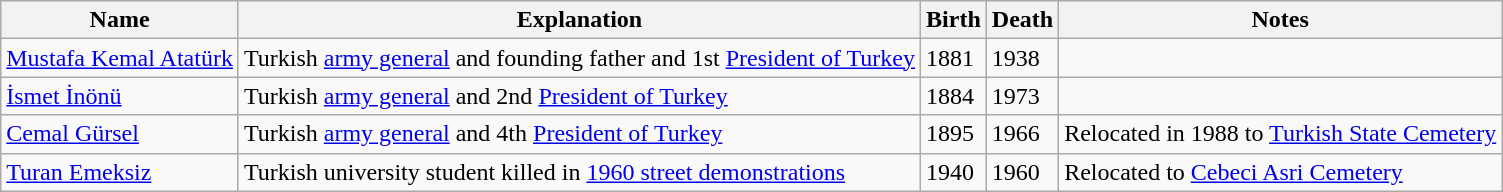<table class="wikitable">
<tr>
<th>Name</th>
<th>Explanation</th>
<th>Birth</th>
<th>Death</th>
<th>Notes</th>
</tr>
<tr>
<td><a href='#'>Mustafa Kemal Atatürk</a></td>
<td>Turkish <a href='#'>army general</a> and founding father and 1st <a href='#'>President of Turkey</a></td>
<td>1881</td>
<td>1938</td>
<td></td>
</tr>
<tr>
<td><a href='#'>İsmet İnönü</a></td>
<td>Turkish <a href='#'>army general</a> and 2nd <a href='#'>President of Turkey</a></td>
<td>1884</td>
<td>1973</td>
<td></td>
</tr>
<tr>
<td><a href='#'>Cemal Gürsel</a></td>
<td>Turkish <a href='#'>army general</a> and 4th <a href='#'>President of Turkey</a></td>
<td>1895</td>
<td>1966</td>
<td>Relocated in 1988 to <a href='#'>Turkish State Cemetery</a></td>
</tr>
<tr>
<td><a href='#'>Turan Emeksiz</a></td>
<td>Turkish university student killed in <a href='#'>1960 street demonstrations</a></td>
<td>1940</td>
<td>1960</td>
<td>Relocated to <a href='#'>Cebeci Asri Cemetery</a></td>
</tr>
</table>
